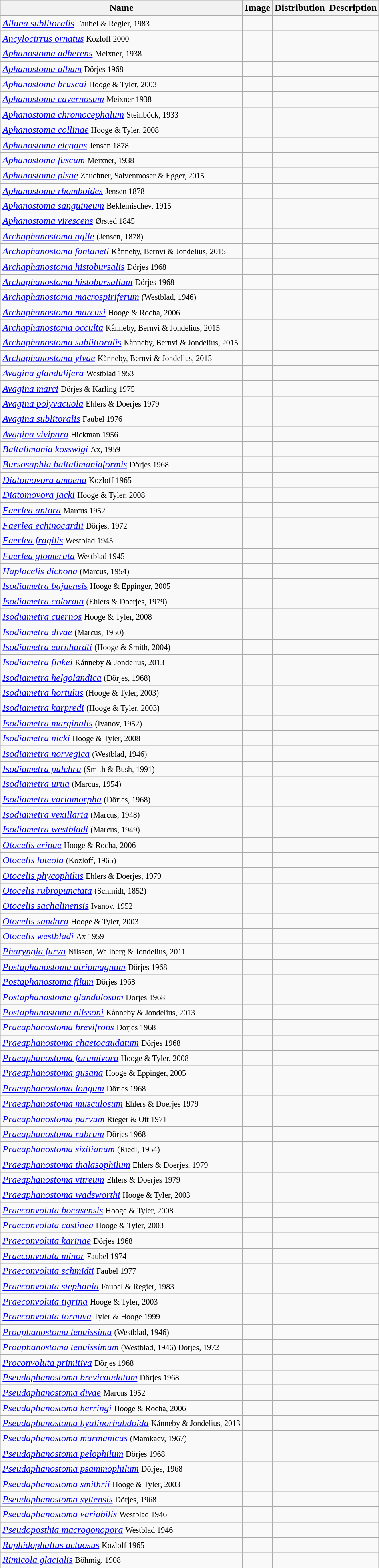<table class="wikitable sortable" style="text-align:left;">
<tr>
<th scope="col">Name</th>
<th scope="col">Image</th>
<th scope="col">Distribution</th>
<th scope="col">Description</th>
</tr>
<tr>
<td scope="row" align="left"><em><a href='#'>Alluna sublitoralis</a></em> <small>Faubel & Regier, 1983</small></td>
<td></td>
<td></td>
<td></td>
</tr>
<tr>
<td scope="row" align="left"><em><a href='#'>Ancylocirrus ornatus</a></em> <small>Kozloff 2000</small></td>
<td></td>
<td></td>
<td></td>
</tr>
<tr>
<td scope="row" align="left"><em><a href='#'>Aphanostoma adherens</a></em> <small>Meixner, 1938</small></td>
<td></td>
<td></td>
<td></td>
</tr>
<tr>
<td scope="row" align="left"><em><a href='#'>Aphanostoma album</a></em> <small>Dörjes 1968</small></td>
<td></td>
<td></td>
<td></td>
</tr>
<tr>
<td scope="row" align="left"><em><a href='#'>Aphanostoma bruscai</a></em> <small>Hooge & Tyler, 2003</small></td>
<td></td>
<td></td>
<td></td>
</tr>
<tr>
<td scope="row" align="left"><em><a href='#'>Aphanostoma cavernosum</a></em> <small>Meixner 1938</small></td>
<td></td>
<td></td>
<td></td>
</tr>
<tr>
<td scope="row" align="left"><em><a href='#'>Aphanostoma chromocephalum</a></em> <small>Steinböck, 1933</small></td>
<td></td>
<td></td>
<td></td>
</tr>
<tr>
<td scope="row" align="left"><em><a href='#'>Aphanostoma collinae</a></em> <small>Hooge & Tyler, 2008</small></td>
<td></td>
<td></td>
<td></td>
</tr>
<tr>
<td scope="row" align="left"><em><a href='#'>Aphanostoma elegans</a></em> <small>Jensen 1878</small></td>
<td></td>
<td></td>
<td></td>
</tr>
<tr>
<td scope="row" align="left"><em><a href='#'>Aphanostoma fuscum</a></em> <small>Meixner, 1938</small></td>
<td></td>
<td></td>
<td></td>
</tr>
<tr>
<td scope="row" align="left"><em><a href='#'>Aphanostoma pisae</a></em> <small>Zauchner, Salvenmoser & Egger, 2015</small></td>
<td></td>
<td></td>
<td></td>
</tr>
<tr>
<td scope="row" align="left"><em><a href='#'>Aphanostoma rhomboides</a></em> <small>Jensen 1878</small></td>
<td></td>
<td></td>
<td></td>
</tr>
<tr>
<td scope="row" align="left"><em><a href='#'>Aphanostoma sanguineum</a></em> <small>Beklemischev, 1915</small></td>
<td></td>
<td></td>
<td></td>
</tr>
<tr>
<td scope="row" align="left"><em><a href='#'>Aphanostoma virescens</a></em> <small>Ørsted 1845</small></td>
<td></td>
<td></td>
<td></td>
</tr>
<tr>
<td scope="row" align="left"><em><a href='#'>Archaphanostoma agile</a></em> <small>(Jensen, 1878)</small></td>
<td></td>
<td></td>
<td></td>
</tr>
<tr>
<td scope="row" align="left"><em><a href='#'>Archaphanostoma fontaneti</a></em> <small>Kånneby, Bernvi & Jondelius, 2015</small></td>
<td></td>
<td></td>
<td></td>
</tr>
<tr>
<td scope="row" align="left"><em><a href='#'>Archaphanostoma histobursalis</a></em> <small>Dörjes 1968</small></td>
<td></td>
<td></td>
<td></td>
</tr>
<tr>
<td scope="row" align="left"><em><a href='#'>Archaphanostoma histobursalium</a></em> <small>Dörjes 1968</small></td>
<td></td>
<td></td>
<td></td>
</tr>
<tr>
<td scope="row" align="left"><em><a href='#'>Archaphanostoma macrospiriferum</a></em> <small>(Westblad, 1946)</small></td>
<td></td>
<td></td>
<td></td>
</tr>
<tr>
<td scope="row" align="left"><em><a href='#'>Archaphanostoma marcusi</a></em> <small>Hooge & Rocha, 2006</small></td>
<td></td>
<td></td>
<td></td>
</tr>
<tr>
<td scope="row" align="left"><em><a href='#'>Archaphanostoma occulta</a></em> <small>Kånneby, Bernvi & Jondelius, 2015</small></td>
<td></td>
<td></td>
<td></td>
</tr>
<tr>
<td scope="row" align="left"><em><a href='#'>Archaphanostoma sublittoralis</a></em> <small>Kånneby, Bernvi & Jondelius, 2015</small></td>
<td></td>
<td></td>
<td></td>
</tr>
<tr>
<td scope="row" align="left"><em><a href='#'>Archaphanostoma ylvae</a></em> <small>Kånneby, Bernvi & Jondelius, 2015</small></td>
<td></td>
<td></td>
<td></td>
</tr>
<tr>
<td scope="row" align="left"><em><a href='#'>Avagina glandulifera</a></em> <small>Westblad 1953</small></td>
<td></td>
<td></td>
<td></td>
</tr>
<tr>
<td scope="row" align="left"><em><a href='#'>Avagina marci</a></em> <small>Dörjes & Karling 1975</small></td>
<td></td>
<td></td>
<td></td>
</tr>
<tr>
<td scope="row" align="left"><em><a href='#'>Avagina polyvacuola</a></em> <small>Ehlers & Doerjes 1979</small></td>
<td></td>
<td></td>
<td></td>
</tr>
<tr>
<td scope="row" align="left"><em><a href='#'>Avagina sublitoralis</a></em> <small>Faubel 1976</small></td>
<td></td>
<td></td>
<td></td>
</tr>
<tr>
<td scope="row" align="left"><em><a href='#'>Avagina vivipara</a></em> <small>Hickman 1956</small></td>
<td></td>
<td></td>
<td></td>
</tr>
<tr>
<td scope="row" align="left"><em><a href='#'>Baltalimania kosswigi</a></em> <small>Ax, 1959</small></td>
<td></td>
<td></td>
<td></td>
</tr>
<tr>
<td scope="row" align="left"><em><a href='#'>Bursosaphia baltalimaniaformis</a></em> <small>Dörjes 1968</small></td>
<td></td>
<td></td>
<td></td>
</tr>
<tr>
<td scope="row" align="left"><em><a href='#'>Diatomovora amoena</a></em> <small>Kozloff 1965</small></td>
<td></td>
<td></td>
<td></td>
</tr>
<tr>
<td scope="row" align="left"><em><a href='#'>Diatomovora jacki</a></em> <small>Hooge & Tyler, 2008</small></td>
<td></td>
<td></td>
<td></td>
</tr>
<tr>
<td scope="row" align="left"><em><a href='#'>Faerlea antora</a></em> <small>Marcus 1952</small></td>
<td></td>
<td></td>
<td></td>
</tr>
<tr>
<td scope="row" align="left"><em><a href='#'>Faerlea echinocardii</a></em> <small>Dörjes, 1972</small></td>
<td></td>
<td></td>
<td></td>
</tr>
<tr>
<td scope="row" align="left"><em><a href='#'>Faerlea fragilis</a></em> <small>Westblad 1945</small></td>
<td></td>
<td></td>
<td></td>
</tr>
<tr>
<td scope="row" align="left"><em><a href='#'>Faerlea glomerata</a></em> <small>Westblad 1945</small></td>
<td></td>
<td></td>
<td></td>
</tr>
<tr>
<td scope="row" align="left"><em><a href='#'>Haplocelis dichona</a></em> <small>(Marcus, 1954)</small></td>
<td></td>
<td></td>
<td></td>
</tr>
<tr>
<td scope="row" align="left"><em><a href='#'>Isodiametra bajaensis</a></em> <small>Hooge & Eppinger, 2005</small></td>
<td></td>
<td></td>
<td></td>
</tr>
<tr>
<td scope="row" align="left"><em><a href='#'>Isodiametra colorata</a></em> <small>(Ehlers & Doerjes, 1979)</small></td>
<td></td>
<td></td>
<td></td>
</tr>
<tr>
<td scope="row" align="left"><em><a href='#'>Isodiametra cuernos</a></em> <small>Hooge & Tyler, 2008</small></td>
<td></td>
<td></td>
<td></td>
</tr>
<tr>
<td scope="row" align="left"><em><a href='#'>Isodiametra divae</a></em> <small>(Marcus, 1950)</small></td>
<td></td>
<td></td>
<td></td>
</tr>
<tr>
<td scope="row" align="left"><em><a href='#'>Isodiametra earnhardti</a></em> <small>(Hooge & Smith, 2004)</small></td>
<td></td>
<td></td>
<td></td>
</tr>
<tr>
<td scope="row" align="left"><em><a href='#'>Isodiametra finkei</a></em> <small>Kånneby & Jondelius, 2013</small></td>
<td></td>
<td></td>
<td></td>
</tr>
<tr>
<td scope="row" align="left"><em><a href='#'>Isodiametra helgolandica</a></em> <small>(Dörjes, 1968)</small></td>
<td></td>
<td></td>
<td></td>
</tr>
<tr>
<td scope="row" align="left"><em><a href='#'>Isodiametra hortulus</a></em> <small>(Hooge & Tyler, 2003)</small></td>
<td></td>
<td></td>
<td></td>
</tr>
<tr>
<td scope="row" align="left"><em><a href='#'>Isodiametra karpredi</a></em> <small>(Hooge & Tyler, 2003)</small></td>
<td></td>
<td></td>
<td></td>
</tr>
<tr>
<td scope="row" align="left"><em><a href='#'>Isodiametra marginalis</a></em> <small>(Ivanov, 1952)</small></td>
<td></td>
<td></td>
<td></td>
</tr>
<tr>
<td scope="row" align="left"><em><a href='#'>Isodiametra nicki</a></em> <small>Hooge & Tyler, 2008</small></td>
<td></td>
<td></td>
<td></td>
</tr>
<tr>
<td scope="row" align="left"><em><a href='#'>Isodiametra norvegica</a></em> <small>(Westblad, 1946)</small></td>
<td></td>
<td></td>
<td></td>
</tr>
<tr>
<td scope="row" align="left"><em><a href='#'>Isodiametra pulchra</a></em> <small>(Smith & Bush, 1991)</small></td>
<td></td>
<td></td>
<td></td>
</tr>
<tr>
<td scope="row" align="left"><em><a href='#'>Isodiametra urua</a></em> <small>(Marcus, 1954)</small></td>
<td></td>
<td></td>
<td></td>
</tr>
<tr>
<td scope="row" align="left"><em><a href='#'>Isodiametra variomorpha</a></em> <small>(Dörjes, 1968)</small></td>
<td></td>
<td></td>
<td></td>
</tr>
<tr>
<td scope="row" align="left"><em><a href='#'>Isodiametra vexillaria</a></em> <small>(Marcus, 1948)</small></td>
<td></td>
<td></td>
<td></td>
</tr>
<tr>
<td scope="row" align="left"><em><a href='#'>Isodiametra westbladi</a></em> <small>(Marcus, 1949)</small></td>
<td></td>
<td></td>
<td></td>
</tr>
<tr>
<td scope="row" align="left"><em><a href='#'>Otocelis erinae</a></em> <small>Hooge & Rocha, 2006</small></td>
<td></td>
<td></td>
<td></td>
</tr>
<tr>
<td scope="row" align="left"><em><a href='#'>Otocelis luteola</a></em> <small>(Kozloff, 1965)</small></td>
<td></td>
<td></td>
<td></td>
</tr>
<tr>
<td scope="row" align="left"><em><a href='#'>Otocelis phycophilus</a></em> <small>Ehlers & Doerjes, 1979</small></td>
<td></td>
<td></td>
<td></td>
</tr>
<tr>
<td scope="row" align="left"><em><a href='#'>Otocelis rubropunctata</a></em> <small>(Schmidt, 1852)</small></td>
<td></td>
<td></td>
<td></td>
</tr>
<tr>
<td scope="row" align="left"><em><a href='#'>Otocelis sachalinensis</a></em> <small>Ivanov, 1952</small></td>
<td></td>
<td></td>
<td></td>
</tr>
<tr>
<td scope="row" align="left"><em><a href='#'>Otocelis sandara</a></em> <small>Hooge & Tyler, 2003</small></td>
<td></td>
<td></td>
<td></td>
</tr>
<tr>
<td scope="row" align="left"><em><a href='#'>Otocelis westbladi</a></em> <small>Ax 1959</small></td>
<td></td>
<td></td>
<td></td>
</tr>
<tr>
<td scope="row" align="left"><em><a href='#'>Pharyngia furva</a></em> <small>Nilsson, Wallberg & Jondelius, 2011</small></td>
<td></td>
<td></td>
<td></td>
</tr>
<tr>
<td scope="row" align="left"><em><a href='#'>Postaphanostoma atriomagnum</a></em> <small>Dörjes 1968</small></td>
<td></td>
<td></td>
<td></td>
</tr>
<tr>
<td scope="row" align="left"><em><a href='#'>Postaphanostoma filum</a></em> <small>Dörjes 1968</small></td>
<td></td>
<td></td>
<td></td>
</tr>
<tr>
<td scope="row" align="left"><em><a href='#'>Postaphanostoma glandulosum</a></em> <small>Dörjes 1968</small></td>
<td></td>
<td></td>
<td></td>
</tr>
<tr>
<td scope="row" align="left"><em><a href='#'>Postaphanostoma nilssoni</a></em> <small>Kånneby & Jondelius, 2013</small></td>
<td></td>
<td></td>
<td></td>
</tr>
<tr>
<td scope="row" align="left"><em><a href='#'>Praeaphanostoma brevifrons</a></em> <small>Dörjes 1968</small></td>
<td></td>
<td></td>
<td></td>
</tr>
<tr>
<td scope="row" align="left"><em><a href='#'>Praeaphanostoma chaetocaudatum</a></em> <small>Dörjes 1968</small></td>
<td></td>
<td></td>
<td></td>
</tr>
<tr>
<td scope="row" align="left"><em><a href='#'>Praeaphanostoma foramivora</a></em> <small>Hooge & Tyler, 2008</small></td>
<td></td>
<td></td>
<td></td>
</tr>
<tr>
<td scope="row" align="left"><em><a href='#'>Praeaphanostoma gusana</a></em> <small>Hooge & Eppinger, 2005</small></td>
<td></td>
<td></td>
<td></td>
</tr>
<tr>
<td scope="row" align="left"><em><a href='#'>Praeaphanostoma longum</a></em> <small>Dörjes 1968</small></td>
<td></td>
<td></td>
<td></td>
</tr>
<tr>
<td scope="row" align="left"><em><a href='#'>Praeaphanostoma musculosum</a></em> <small>Ehlers & Doerjes 1979</small></td>
<td></td>
<td></td>
<td></td>
</tr>
<tr>
<td scope="row" align="left"><em><a href='#'>Praeaphanostoma parvum</a></em> <small>Rieger & Ott 1971</small></td>
<td></td>
<td></td>
<td></td>
</tr>
<tr>
<td scope="row" align="left"><em><a href='#'>Praeaphanostoma rubrum</a></em> <small>Dörjes 1968</small></td>
<td></td>
<td></td>
<td></td>
</tr>
<tr>
<td scope="row" align="left"><em><a href='#'>Praeaphanostoma sizilianum</a></em> <small>(Riedl, 1954)</small></td>
<td></td>
<td></td>
<td></td>
</tr>
<tr>
<td scope="row" align="left"><em><a href='#'>Praeaphanostoma thalasophilum</a></em> <small>Ehlers & Doerjes, 1979</small></td>
<td></td>
<td></td>
<td></td>
</tr>
<tr>
<td scope="row" align="left"><em><a href='#'>Praeaphanostoma vitreum</a></em> <small>Ehlers & Doerjes 1979</small></td>
<td></td>
<td></td>
<td></td>
</tr>
<tr>
<td scope="row" align="left"><em><a href='#'>Praeaphanostoma wadsworthi</a></em> <small>Hooge & Tyler, 2003</small></td>
<td></td>
<td></td>
<td></td>
</tr>
<tr>
<td scope="row" align="left"><em><a href='#'>Praeconvoluta bocasensis</a></em> <small>Hooge & Tyler, 2008</small></td>
<td></td>
<td></td>
<td></td>
</tr>
<tr>
<td scope="row" align="left"><em><a href='#'>Praeconvoluta castinea</a></em> <small>Hooge & Tyler, 2003</small></td>
<td></td>
<td></td>
<td></td>
</tr>
<tr>
<td scope="row" align="left"><em><a href='#'>Praeconvoluta karinae</a></em> <small>Dörjes 1968</small></td>
<td></td>
<td></td>
<td></td>
</tr>
<tr>
<td scope="row" align="left"><em><a href='#'>Praeconvoluta minor</a></em> <small>Faubel 1974</small></td>
<td></td>
<td></td>
<td></td>
</tr>
<tr>
<td scope="row" align="left"><em><a href='#'>Praeconvoluta schmidti</a></em> <small>Faubel 1977</small></td>
<td></td>
<td></td>
<td></td>
</tr>
<tr>
<td scope="row" align="left"><em><a href='#'>Praeconvoluta stephania</a></em> <small>Faubel & Regier, 1983</small></td>
<td></td>
<td></td>
<td></td>
</tr>
<tr>
<td scope="row" align="left"><em><a href='#'>Praeconvoluta tigrina</a></em> <small>Hooge & Tyler, 2003</small></td>
<td></td>
<td></td>
<td></td>
</tr>
<tr>
<td scope="row" align="left"><em><a href='#'>Praeconvoluta tornuva</a></em> <small>Tyler & Hooge 1999</small></td>
<td></td>
<td></td>
<td></td>
</tr>
<tr>
<td scope="row" align="left"><em><a href='#'>Proaphanostoma tenuissima</a></em> <small>(Westblad, 1946)</small></td>
<td></td>
<td></td>
<td></td>
</tr>
<tr>
<td scope="row" align="left"><em><a href='#'>Proaphanostoma tenuissimum</a></em> <small>(Westblad, 1946) Dörjes, 1972</small></td>
<td></td>
<td></td>
<td></td>
</tr>
<tr>
<td scope="row" align="left"><em><a href='#'>Proconvoluta primitiva</a></em> <small>Dörjes 1968</small></td>
<td></td>
<td></td>
<td></td>
</tr>
<tr>
<td scope="row" align="left"><em><a href='#'>Pseudaphanostoma brevicaudatum</a></em> <small>Dörjes 1968</small></td>
<td></td>
<td></td>
<td></td>
</tr>
<tr>
<td scope="row" align="left"><em><a href='#'>Pseudaphanostoma divae</a></em> <small>Marcus 1952</small></td>
<td></td>
<td></td>
<td></td>
</tr>
<tr>
<td scope="row" align="left"><em><a href='#'>Pseudaphanostoma herringi</a></em> <small>Hooge & Rocha, 2006</small></td>
<td></td>
<td></td>
<td></td>
</tr>
<tr>
<td scope="row" align="left"><em><a href='#'>Pseudaphanostoma hyalinorhabdoida</a></em> <small>Kånneby & Jondelius, 2013</small></td>
<td></td>
<td></td>
<td></td>
</tr>
<tr>
<td scope="row" align="left"><em><a href='#'>Pseudaphanostoma murmanicus</a></em> <small>(Mamkaev, 1967)</small></td>
<td></td>
<td></td>
<td></td>
</tr>
<tr>
<td scope="row" align="left"><em><a href='#'>Pseudaphanostoma pelophilum</a></em> <small>Dörjes 1968</small></td>
<td></td>
<td></td>
<td></td>
</tr>
<tr>
<td scope="row" align="left"><em><a href='#'>Pseudaphanostoma psammophilum</a></em> <small>Dörjes, 1968</small></td>
<td></td>
<td></td>
<td></td>
</tr>
<tr>
<td scope="row" align="left"><em><a href='#'>Pseudaphanostoma smithrii</a></em> <small>Hooge & Tyler, 2003</small></td>
<td></td>
<td></td>
<td></td>
</tr>
<tr>
<td scope="row" align="left"><em><a href='#'>Pseudaphanostoma syltensis</a></em> <small>Dörjes, 1968</small></td>
<td></td>
<td></td>
<td></td>
</tr>
<tr>
<td scope="row" align="left"><em><a href='#'>Pseudaphanostoma variabilis</a></em> <small>Westblad 1946</small></td>
<td></td>
<td></td>
<td></td>
</tr>
<tr>
<td scope="row" align="left"><em><a href='#'>Pseudoposthia macrogonopora</a></em> <small>Westblad 1946</small></td>
<td></td>
<td></td>
<td></td>
</tr>
<tr>
<td scope="row" align="left"><em><a href='#'>Raphidophallus actuosus</a></em> <small>Kozloff 1965</small></td>
<td></td>
<td></td>
<td></td>
</tr>
<tr>
<td scope="row" align="left"><em><a href='#'>Rimicola glacialis</a></em> <small>Böhmig, 1908</small></td>
<td></td>
<td></td>
<td></td>
</tr>
<tr>
</tr>
</table>
